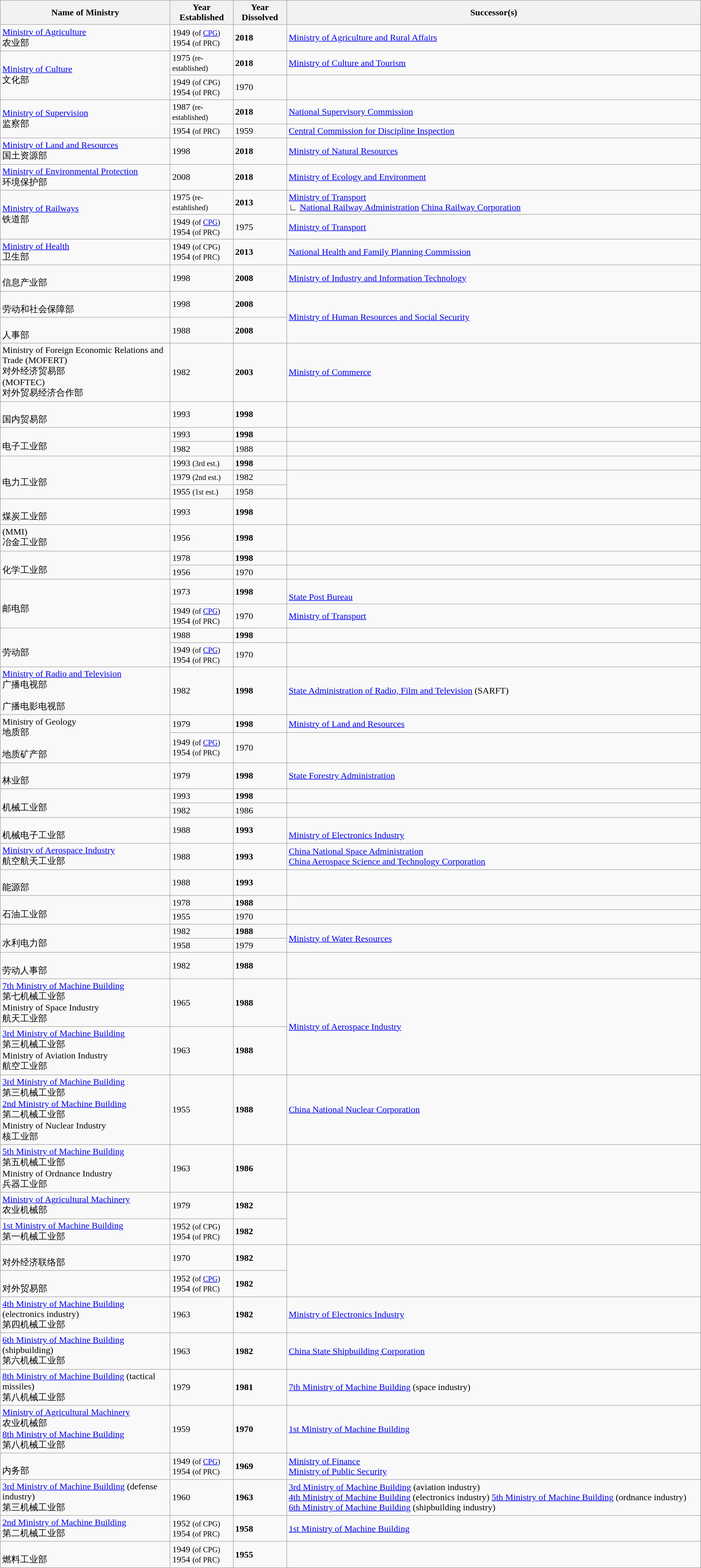<table class="wikitable sortable">
<tr>
<th>Name of Ministry</th>
<th>Year Established</th>
<th>Year Dissolved</th>
<th>Successor(s)</th>
</tr>
<tr>
<td><a href='#'>Ministry of Agriculture</a><br>农业部</td>
<td>1949 <small>(of <a href='#'>CPG</a>)</small><br>1954 <small>(of PRC)</small></td>
<td><strong>2018</strong></td>
<td><a href='#'>Ministry of Agriculture and Rural Affairs</a></td>
</tr>
<tr>
<td rowspan="2"><a href='#'>Ministry of Culture</a><br>文化部</td>
<td>1975 <small>(re-established)</small></td>
<td><strong>2018</strong></td>
<td><a href='#'>Ministry of Culture and Tourism</a></td>
</tr>
<tr>
<td>1949 <small>(of CPG)</small><br>1954 <small>(of PRC)</small></td>
<td>1970</td>
<td></td>
</tr>
<tr>
<td rowspan="2"><a href='#'>Ministry of Supervision</a><br>监察部</td>
<td>1987 <small>(re-established)</small></td>
<td><strong>2018</strong></td>
<td><a href='#'>National Supervisory Commission</a></td>
</tr>
<tr>
<td>1954 <small>(of PRC)</small></td>
<td>1959</td>
<td><a href='#'>Central Commission for Discipline Inspection</a></td>
</tr>
<tr>
<td><a href='#'>Ministry of Land and Resources</a><br>国土资源部</td>
<td>1998</td>
<td><strong>2018</strong></td>
<td><a href='#'>Ministry of Natural Resources</a></td>
</tr>
<tr>
<td><a href='#'>Ministry of Environmental Protection</a><br>环境保护部</td>
<td>2008</td>
<td><strong>2018</strong></td>
<td><a href='#'>Ministry of Ecology and Environment</a></td>
</tr>
<tr>
<td rowspan="2"><a href='#'>Ministry of Railways</a><br>铁道部</td>
<td>1975 <small>(re-established)</small></td>
<td><strong>2013</strong></td>
<td><a href='#'>Ministry of Transport</a><br>∟ <a href='#'>National Railway Administration</a>
<a href='#'>China Railway Corporation</a></td>
</tr>
<tr>
<td>1949 <small>(of <a href='#'>CPG</a>)</small><br>1954 <small>(of PRC)</small></td>
<td>1975</td>
<td><a href='#'>Ministry of Transport</a></td>
</tr>
<tr>
<td><a href='#'>Ministry of Health</a><br>卫生部</td>
<td>1949 <small>(of CPG)</small><br>1954 <small>(of PRC)</small></td>
<td><strong>2013</strong></td>
<td><a href='#'>National Health and Family Planning Commission</a></td>
</tr>
<tr>
<td><br>信息产业部</td>
<td>1998</td>
<td><strong>2008</strong></td>
<td><a href='#'>Ministry of Industry and Information Technology</a></td>
</tr>
<tr>
<td><br>劳动和社会保障部</td>
<td>1998</td>
<td><strong>2008</strong></td>
<td rowspan="2"><a href='#'>Ministry of Human Resources and Social Security</a></td>
</tr>
<tr>
<td><br>人事部</td>
<td>1988</td>
<td><strong>2008</strong></td>
</tr>
<tr>
<td>Ministry of Foreign Economic Relations and Trade (MOFERT)<br>对外经济贸易部<br> (MOFTEC)<br>对外贸易经济合作部</td>
<td>1982</td>
<td><strong>2003</strong></td>
<td><a href='#'>Ministry of Commerce</a></td>
</tr>
<tr>
<td><br>国内贸易部</td>
<td>1993</td>
<td><strong>1998</strong></td>
<td></td>
</tr>
<tr>
<td rowspan="2"><br>电子工业部</td>
<td>1993</td>
<td><strong>1998</strong></td>
<td></td>
</tr>
<tr>
<td>1982</td>
<td>1988</td>
<td></td>
</tr>
<tr>
<td rowspan="3"><br>电力工业部</td>
<td>1993 <small>(3rd est.)</small></td>
<td><strong>1998</strong></td>
<td></td>
</tr>
<tr>
<td>1979 <small>(2nd est.)</small></td>
<td>1982</td>
<td rowspan="2"></td>
</tr>
<tr>
<td>1955 <small>(1st est.)</small></td>
<td>1958</td>
</tr>
<tr>
<td><br>煤炭工业部</td>
<td>1993</td>
<td><strong>1998</strong></td>
<td></td>
</tr>
<tr>
<td> (MMI)<br>冶金工业部</td>
<td>1956</td>
<td><strong>1998</strong></td>
<td></td>
</tr>
<tr>
<td rowspan="2"><br>化学工业部</td>
<td>1978</td>
<td><strong>1998</strong></td>
<td></td>
</tr>
<tr>
<td>1956</td>
<td>1970</td>
<td></td>
</tr>
<tr>
<td rowspan="2"><br>邮电部</td>
<td>1973</td>
<td><strong>1998</strong></td>
<td><br><a href='#'>State Post Bureau</a></td>
</tr>
<tr>
<td>1949 <small>(of <a href='#'>CPG</a>)</small><br>1954 <small>(of PRC)</small></td>
<td>1970</td>
<td><a href='#'>Ministry of Transport</a></td>
</tr>
<tr>
<td rowspan="2"><br>劳动部</td>
<td>1988</td>
<td><strong>1998</strong></td>
<td></td>
</tr>
<tr>
<td>1949 <small>(of <a href='#'>CPG</a>)</small><br>1954 <small>(of PRC)</small></td>
<td>1970</td>
<td></td>
</tr>
<tr>
<td><a href='#'>Ministry of Radio and Television</a><br>广播电视部<br><br>广播电影电视部</td>
<td>1982</td>
<td><strong>1998</strong></td>
<td><a href='#'>State Administration of Radio, Film and Television</a> (SARFT)</td>
</tr>
<tr>
<td rowspan="2">Ministry of Geology<br>地质部<br><br>地质矿产部</td>
<td>1979</td>
<td><strong>1998</strong></td>
<td><a href='#'>Ministry of Land and Resources</a></td>
</tr>
<tr>
<td>1949 <small>(of <a href='#'>CPG</a>)</small><br>1954 <small>(of PRC)</small></td>
<td>1970</td>
<td></td>
</tr>
<tr>
<td><br>林业部</td>
<td>1979</td>
<td><strong>1998</strong></td>
<td><a href='#'>State Forestry Administration</a></td>
</tr>
<tr>
<td rowspan="2"><br>机械工业部</td>
<td>1993</td>
<td><strong>1998</strong></td>
<td></td>
</tr>
<tr>
<td>1982</td>
<td>1986</td>
<td></td>
</tr>
<tr>
<td><br>机械电子工业部</td>
<td>1988</td>
<td><strong>1993</strong></td>
<td><br><a href='#'>Ministry of Electronics Industry</a></td>
</tr>
<tr>
<td><a href='#'>Ministry of Aerospace Industry</a><br>航空航天工业部</td>
<td>1988</td>
<td><strong>1993</strong></td>
<td><a href='#'>China National Space Administration</a><br><a href='#'>China Aerospace Science and Technology Corporation</a></td>
</tr>
<tr>
<td><br>能源部</td>
<td>1988</td>
<td><strong>1993</strong></td>
<td><br></td>
</tr>
<tr>
<td rowspan="2"><br>石油工业部</td>
<td>1978</td>
<td><strong>1988</strong></td>
<td></td>
</tr>
<tr>
<td>1955</td>
<td>1970</td>
<td></td>
</tr>
<tr>
<td rowspan="2"><br>水利电力部</td>
<td>1982</td>
<td><strong>1988</strong></td>
<td rowspan="2"><a href='#'>Ministry of Water Resources</a><br></td>
</tr>
<tr>
<td>1958</td>
<td>1979</td>
</tr>
<tr>
<td><br>劳动人事部</td>
<td>1982</td>
<td><strong>1988</strong></td>
<td><br></td>
</tr>
<tr>
<td><a href='#'>7th Ministry of Machine Building</a><br>第七机械工业部<br>Ministry of Space Industry<br>航天工业部</td>
<td>1965</td>
<td><strong>1988</strong></td>
<td rowspan="2"><a href='#'>Ministry of Aerospace Industry</a></td>
</tr>
<tr>
<td><a href='#'>3rd Ministry of Machine Building</a><br>第三机械工业部<br>Ministry of Aviation Industry<br>航空工业部</td>
<td>1963</td>
<td><strong>1988</strong></td>
</tr>
<tr>
<td><a href='#'>3rd Ministry of Machine Building</a><br>第三机械工业部<br><a href='#'>2nd Ministry of Machine Building</a><br>第二机械工业部<br>Ministry of Nuclear Industry<br>核工业部</td>
<td>1955</td>
<td><strong>1988</strong></td>
<td><a href='#'>China National Nuclear Corporation</a></td>
</tr>
<tr>
<td><a href='#'>5th Ministry of Machine Building</a><br>第五机械工业部<br>Ministry of Ordnance Industry<br>兵器工业部</td>
<td>1963</td>
<td><strong>1986</strong></td>
<td></td>
</tr>
<tr>
<td><a href='#'>Ministry of Agricultural Machinery</a><br>农业机械部</td>
<td>1979</td>
<td><strong>1982</strong></td>
<td rowspan="2"></td>
</tr>
<tr>
<td><a href='#'>1st Ministry of Machine Building</a><br>第一机械工业部</td>
<td>1952 <small>(of CPG)</small><br>1954 <small>(of PRC)</small></td>
<td><strong>1982</strong></td>
</tr>
<tr>
<td><br>对外经济联络部</td>
<td>1970</td>
<td><strong>1982</strong></td>
<td rowspan="2"></td>
</tr>
<tr>
<td><br>对外贸易部</td>
<td>1952 <small>(of <a href='#'>CPG</a>)</small><br>1954 <small>(of PRC)</small></td>
<td><strong>1982</strong></td>
</tr>
<tr>
<td><a href='#'>4th Ministry of Machine Building</a> (electronics industry)<br>第四机械工业部</td>
<td>1963</td>
<td><strong>1982</strong></td>
<td><a href='#'>Ministry of Electronics Industry</a></td>
</tr>
<tr>
<td><a href='#'>6th Ministry of Machine Building</a> (shipbuilding)<br>第六机械工业部</td>
<td>1963</td>
<td><strong>1982</strong></td>
<td><a href='#'>China State Shipbuilding Corporation</a></td>
</tr>
<tr>
<td><a href='#'>8th Ministry of Machine Building</a> (tactical missiles)<br>第八机械工业部</td>
<td>1979</td>
<td><strong>1981</strong></td>
<td><a href='#'>7th Ministry of Machine Building</a> (space industry)</td>
</tr>
<tr>
<td><a href='#'>Ministry of Agricultural Machinery</a><br>农业机械部<br><a href='#'>8th Ministry of Machine Building</a><br>第八机械工业部</td>
<td>1959</td>
<td><strong>1970</strong></td>
<td><a href='#'>1st Ministry of Machine Building</a></td>
</tr>
<tr>
<td><br>内务部</td>
<td>1949 <small>(of <a href='#'>CPG</a>)</small><br>1954 <small>(of PRC)</small></td>
<td><strong>1969</strong></td>
<td><a href='#'>Ministry of Finance</a><br><a href='#'>Ministry of Public Security</a></td>
</tr>
<tr>
<td><a href='#'>3rd Ministry of Machine Building</a> (defense industry)<br>第三机械工业部</td>
<td>1960</td>
<td><strong>1963</strong></td>
<td><a href='#'>3rd Ministry of Machine Building</a> (aviation industry)<br><a href='#'>4th Ministry of Machine Building</a> (electronics industry)
<a href='#'>5th Ministry of Machine Building</a> (ordnance industry)
<a href='#'>6th Ministry of Machine Building</a> (shipbuilding industry)</td>
</tr>
<tr>
<td><a href='#'>2nd Ministry of Machine Building</a><br>第二机械工业部</td>
<td>1952 <small>(of CPG)</small><br>1954 <small>(of PRC)</small></td>
<td><strong>1958</strong></td>
<td><a href='#'>1st Ministry of Machine Building</a></td>
</tr>
<tr>
<td><br>燃料工业部</td>
<td>1949 <small>(of CPG)</small><br>1954 <small>(of PRC)</small></td>
<td><strong>1955</strong></td>
<td><br>
</td>
</tr>
</table>
